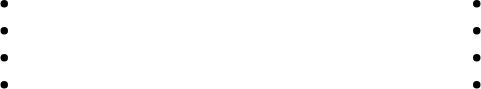<table width=50%>
<tr valign="top">
<td width=25%><br><ul><li></li><li></li><li> <em></em></li><li></li></ul></td>
<td width=25%><br><ul><li></li><li></li><li> <em></em></li><li></li></ul></td>
</tr>
</table>
